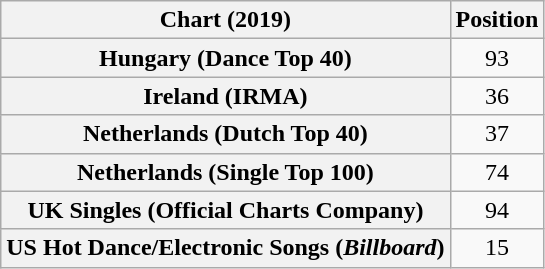<table class="wikitable sortable plainrowheaders" style="text-align:center">
<tr>
<th scope="col">Chart (2019)</th>
<th scope="col">Position</th>
</tr>
<tr>
<th scope="row">Hungary (Dance Top 40)</th>
<td>93</td>
</tr>
<tr>
<th scope="row">Ireland (IRMA)</th>
<td>36</td>
</tr>
<tr>
<th scope="row">Netherlands (Dutch Top 40)</th>
<td>37</td>
</tr>
<tr>
<th scope="row">Netherlands (Single Top 100)</th>
<td>74</td>
</tr>
<tr>
<th scope="row">UK Singles (Official Charts Company)</th>
<td>94</td>
</tr>
<tr>
<th scope="row">US Hot Dance/Electronic Songs (<em>Billboard</em>)</th>
<td>15</td>
</tr>
</table>
